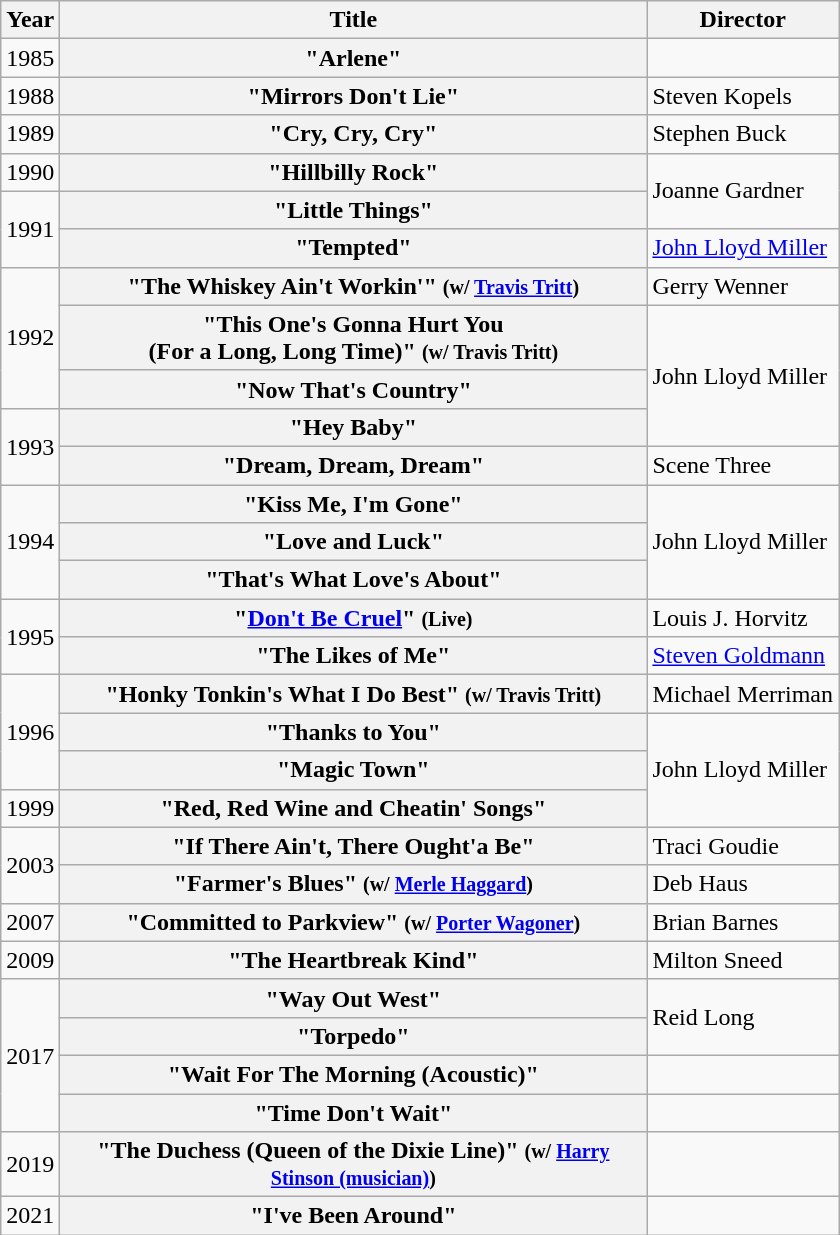<table class="wikitable plainrowheaders">
<tr>
<th>Year</th>
<th style="width:24em;">Title</th>
<th>Director</th>
</tr>
<tr>
<td>1985</td>
<th scope="row">"Arlene"</th>
<td></td>
</tr>
<tr>
<td>1988</td>
<th scope="row">"Mirrors Don't Lie"</th>
<td>Steven Kopels</td>
</tr>
<tr>
<td>1989</td>
<th scope="row">"Cry, Cry, Cry"</th>
<td>Stephen Buck</td>
</tr>
<tr>
<td>1990</td>
<th scope="row">"Hillbilly Rock"</th>
<td rowspan="2">Joanne Gardner</td>
</tr>
<tr>
<td rowspan="2">1991</td>
<th scope="row">"Little Things"</th>
</tr>
<tr>
<th scope="row">"Tempted"</th>
<td><a href='#'>John Lloyd Miller</a></td>
</tr>
<tr>
<td rowspan="3">1992</td>
<th scope="row">"The Whiskey Ain't Workin'" <small>(w/ <a href='#'>Travis Tritt</a>)</small></th>
<td>Gerry Wenner</td>
</tr>
<tr>
<th scope="row">"This One's Gonna Hurt You<br>(For a Long, Long Time)" <small>(w/ Travis Tritt)</small></th>
<td rowspan="3">John Lloyd Miller</td>
</tr>
<tr>
<th scope="row">"Now That's Country"</th>
</tr>
<tr>
<td rowspan="2">1993</td>
<th scope="row">"Hey Baby"</th>
</tr>
<tr>
<th scope="row">"Dream, Dream, Dream"</th>
<td>Scene Three</td>
</tr>
<tr>
<td rowspan="3">1994</td>
<th scope="row">"Kiss Me, I'm Gone"</th>
<td rowspan="3">John Lloyd Miller</td>
</tr>
<tr>
<th scope="row">"Love and Luck"</th>
</tr>
<tr>
<th scope="row">"That's What Love's About"</th>
</tr>
<tr>
<td rowspan="2">1995</td>
<th scope="row">"<a href='#'>Don't Be Cruel</a>" <small>(Live)</small></th>
<td>Louis J. Horvitz</td>
</tr>
<tr>
<th scope="row">"The Likes of Me"</th>
<td><a href='#'>Steven Goldmann</a></td>
</tr>
<tr>
<td rowspan="3">1996</td>
<th scope="row">"Honky Tonkin's What I Do Best" <small>(w/ Travis Tritt)</small></th>
<td>Michael Merriman</td>
</tr>
<tr>
<th scope="row">"Thanks to You"</th>
<td rowspan="3">John Lloyd Miller</td>
</tr>
<tr>
<th scope="row">"Magic Town"</th>
</tr>
<tr>
<td>1999</td>
<th scope="row">"Red, Red Wine and Cheatin' Songs"</th>
</tr>
<tr>
<td rowspan="2">2003</td>
<th scope="row">"If There Ain't, There Ought'a Be"</th>
<td>Traci Goudie</td>
</tr>
<tr>
<th scope="row">"Farmer's Blues" <small>(w/ <a href='#'>Merle Haggard</a>)</small></th>
<td>Deb Haus</td>
</tr>
<tr>
<td>2007</td>
<th scope="row">"Committed to Parkview" <small>(w/ <a href='#'>Porter Wagoner</a>)</small></th>
<td>Brian Barnes</td>
</tr>
<tr>
<td>2009</td>
<th scope="row">"The Heartbreak Kind"</th>
<td>Milton Sneed</td>
</tr>
<tr>
<td rowspan="4">2017</td>
<th scope="row">"Way Out West"</th>
<td rowspan="2">Reid Long</td>
</tr>
<tr>
<th scope="row">"Torpedo"</th>
</tr>
<tr>
<th scope="row">"Wait For The Morning (Acoustic)"</th>
<td></td>
</tr>
<tr>
<th scope="row">"Time Don't Wait"</th>
<td></td>
</tr>
<tr>
<td>2019</td>
<th scope="row">"The Duchess (Queen of the Dixie Line)" <small>(w/ <a href='#'>Harry Stinson (musician)</a>)</small></th>
<td></td>
</tr>
<tr>
<td>2021</td>
<th scope="row">"I've Been Around"</th>
<td></td>
</tr>
</table>
